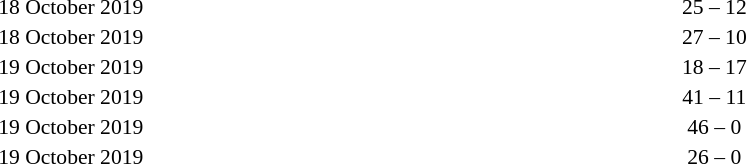<table style="width:100%;" cellspacing="1">
<tr>
<th width=15%></th>
<th width=25%></th>
<th width=10%></th>
</tr>
<tr style=font-size:90%>
<td align=right>18 October 2019</td>
<td align=right></td>
<td align=center>25 – 12</td>
<td></td>
</tr>
<tr style=font-size:90%>
<td align=right>18 October 2019</td>
<td align=right></td>
<td align=center>27 – 10</td>
<td></td>
</tr>
<tr style=font-size:90%>
<td align=right>19 October 2019</td>
<td align=right></td>
<td align=center>18 – 17</td>
<td></td>
</tr>
<tr style=font-size:90%>
<td align=right>19 October 2019</td>
<td align=right></td>
<td align=center>41 – 11</td>
<td></td>
</tr>
<tr style=font-size:90%>
<td align=right>19 October 2019</td>
<td align=right></td>
<td align=center>46 – 0</td>
<td></td>
</tr>
<tr style=font-size:90%>
<td align=right>19 October 2019</td>
<td align=right></td>
<td align=center>26 – 0</td>
<td></td>
</tr>
</table>
